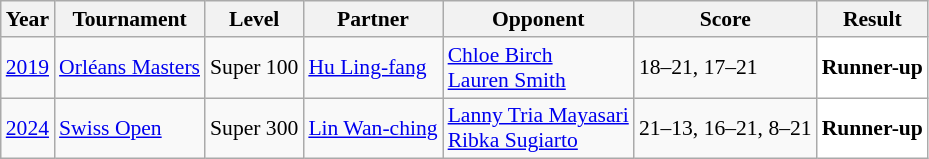<table class="sortable wikitable" style="font-size: 90%;">
<tr>
<th>Year</th>
<th>Tournament</th>
<th>Level</th>
<th>Partner</th>
<th>Opponent</th>
<th>Score</th>
<th>Result</th>
</tr>
<tr>
<td align="center"><a href='#'>2019</a></td>
<td align="left"><a href='#'>Orléans Masters</a></td>
<td align="left">Super 100</td>
<td align="left"> <a href='#'>Hu Ling-fang</a></td>
<td align="left"> <a href='#'>Chloe Birch</a><br> <a href='#'>Lauren Smith</a></td>
<td align="left">18–21, 17–21</td>
<td style="text-align:left; background:white"> <strong>Runner-up</strong></td>
</tr>
<tr>
<td align="center"><a href='#'>2024</a></td>
<td align="left"><a href='#'> Swiss Open</a></td>
<td align="left">Super 300</td>
<td align="left"> <a href='#'>Lin Wan-ching</a></td>
<td align="left"> <a href='#'>Lanny Tria Mayasari</a><br> <a href='#'>Ribka Sugiarto</a></td>
<td align="left">21–13, 16–21, 8–21</td>
<td style="text-align:left; background:white"> <strong>Runner-up</strong></td>
</tr>
</table>
